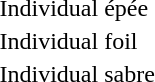<table>
<tr>
<td>Individual épée</td>
<td></td>
<td></td>
<td></td>
</tr>
<tr>
<td>Individual foil</td>
<td></td>
<td></td>
<td></td>
</tr>
<tr>
<td>Individual sabre</td>
<td></td>
<td></td>
<td></td>
</tr>
<tr>
</tr>
</table>
